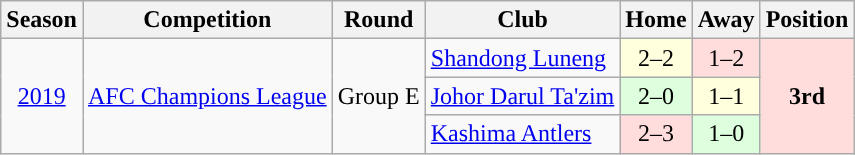<table class="wikitable" style="text-align:left">
<tr>
<th>Season</th>
<th>Competition</th>
<th>Round</th>
<th>Club</th>
<th>Home</th>
<th>Away</th>
<th>Position</th>
</tr>
<tr>
<td rowspan="3" style="text-align:center;"><a href='#'>2019</a></td>
<td rowspan="3"><a href='#'>AFC Champions League</a></td>
<td rowspan="3">Group E</td>
<td> <a href='#'>Shandong Luneng</a></td>
<td style="text-align:center; background:#FFFFDD;">2–2</td>
<td style="text-align:center; background:#FFDDDD;">1–2</td>
<td rowspan="3" style="text-align:center; background:#FFDDDD;"><strong>3rd</strong></td>
</tr>
<tr>
<td> <a href='#'>Johor Darul Ta'zim</a></td>
<td style="text-align:center; background:#DDFFDD;">2–0</td>
<td style="text-align:center; background:#FFFFDD;">1–1</td>
</tr>
<tr>
<td> <a href='#'>Kashima Antlers</a></td>
<td style="text-align:center; background:#FFDDDD;">2–3</td>
<td style="text-align:center; background:#DDFFDD;">1–0</td>
</tr>
</table>
